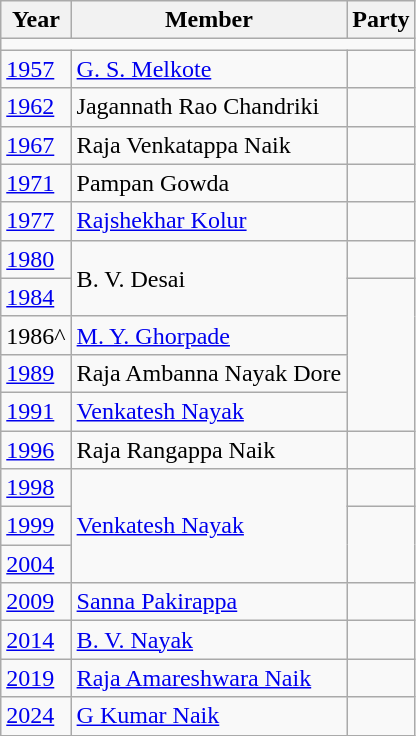<table class="wikitable sortable">
<tr>
<th>Year</th>
<th>Member</th>
<th colspan="2">Party</th>
</tr>
<tr>
<td colspan="4"></td>
</tr>
<tr>
<td><a href='#'>1957</a></td>
<td><a href='#'>G. S. Melkote</a></td>
<td></td>
</tr>
<tr>
<td><a href='#'>1962</a></td>
<td>Jagannath Rao Chandriki</td>
</tr>
<tr>
<td><a href='#'>1967</a></td>
<td>Raja Venkatappa Naik</td>
<td></td>
</tr>
<tr>
<td><a href='#'>1971</a></td>
<td>Pampan Gowda</td>
<td></td>
</tr>
<tr>
<td><a href='#'>1977</a></td>
<td><a href='#'>Rajshekhar Kolur</a></td>
</tr>
<tr>
<td><a href='#'>1980</a></td>
<td rowspan="2">B. V. Desai</td>
<td></td>
</tr>
<tr>
<td><a href='#'>1984</a></td>
</tr>
<tr>
<td>1986^</td>
<td><a href='#'>M. Y. Ghorpade</a></td>
</tr>
<tr>
<td><a href='#'>1989</a></td>
<td>Raja Ambanna Nayak Dore</td>
</tr>
<tr>
<td><a href='#'>1991</a></td>
<td><a href='#'>Venkatesh Nayak</a></td>
</tr>
<tr>
<td><a href='#'>1996</a></td>
<td>Raja Rangappa Naik</td>
<td></td>
</tr>
<tr>
<td><a href='#'>1998</a></td>
<td rowspan="3"><a href='#'>Venkatesh Nayak</a></td>
<td></td>
</tr>
<tr>
<td><a href='#'>1999</a></td>
</tr>
<tr>
<td><a href='#'>2004</a></td>
</tr>
<tr>
<td><a href='#'>2009</a></td>
<td><a href='#'>Sanna Pakirappa</a></td>
<td></td>
</tr>
<tr>
<td><a href='#'>2014</a></td>
<td><a href='#'>B. V. Nayak</a></td>
<td></td>
</tr>
<tr>
<td><a href='#'>2019</a></td>
<td><a href='#'>Raja Amareshwara Naik</a></td>
<td></td>
</tr>
<tr>
<td><a href='#'>2024</a></td>
<td><a href='#'>G Kumar Naik</a></td>
<td></td>
</tr>
</table>
